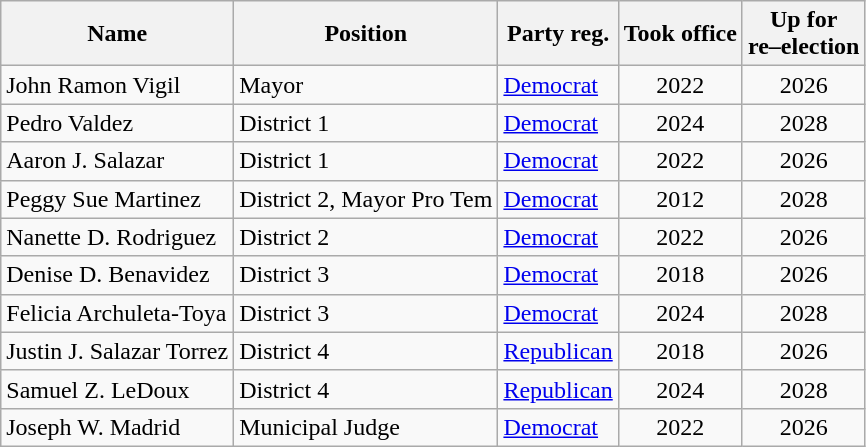<table class="wikitable">
<tr>
<th>Name</th>
<th>Position</th>
<th>Party reg.</th>
<th>Took office</th>
<th>Up for<br>re–election</th>
</tr>
<tr style="vertical-align:bottom;">
<td>John Ramon Vigil</td>
<td>Mayor</td>
<td><a href='#'>Democrat</a></td>
<td style="text-align:center;">2022</td>
<td style="text-align:center;">2026</td>
</tr>
<tr>
<td>Pedro Valdez</td>
<td>District 1</td>
<td><a href='#'>Democrat</a></td>
<td style="text-align:center;">2024</td>
<td style="text-align:center;">2028</td>
</tr>
<tr>
<td>Aaron J. Salazar</td>
<td>District 1</td>
<td><a href='#'>Democrat</a></td>
<td style="text-align:center;">2022</td>
<td style="text-align:center;">2026</td>
</tr>
<tr>
<td>Peggy Sue Martinez</td>
<td>District 2, Mayor Pro Tem</td>
<td><a href='#'>Democrat</a></td>
<td style="text-align:center;">2012</td>
<td style="text-align:center;">2028</td>
</tr>
<tr>
<td>Nanette D. Rodriguez</td>
<td>District 2</td>
<td><a href='#'>Democrat</a></td>
<td style="text-align:center;">2022</td>
<td style="text-align:center;">2026</td>
</tr>
<tr>
<td>Denise D. Benavidez</td>
<td>District 3</td>
<td><a href='#'>Democrat</a></td>
<td style="text-align:center;">2018</td>
<td style="text-align:center;">2026</td>
</tr>
<tr>
<td>Felicia Archuleta-Toya</td>
<td>District 3</td>
<td><a href='#'>Democrat</a></td>
<td style="text-align:center;">2024</td>
<td style="text-align:center;">2028</td>
</tr>
<tr>
<td>Justin J. Salazar Torrez</td>
<td>District 4</td>
<td><a href='#'>Republican</a></td>
<td style="text-align:center;">2018</td>
<td style="text-align:center;">2026</td>
</tr>
<tr>
<td>Samuel Z. LeDoux</td>
<td>District 4</td>
<td><a href='#'>Republican</a></td>
<td style="text-align:center;">2024</td>
<td style="text-align:center;">2028</td>
</tr>
<tr>
<td>Joseph W. Madrid</td>
<td>Municipal Judge</td>
<td><a href='#'>Democrat</a></td>
<td style="text-align:center;">2022</td>
<td style="text-align:center;">2026</td>
</tr>
</table>
